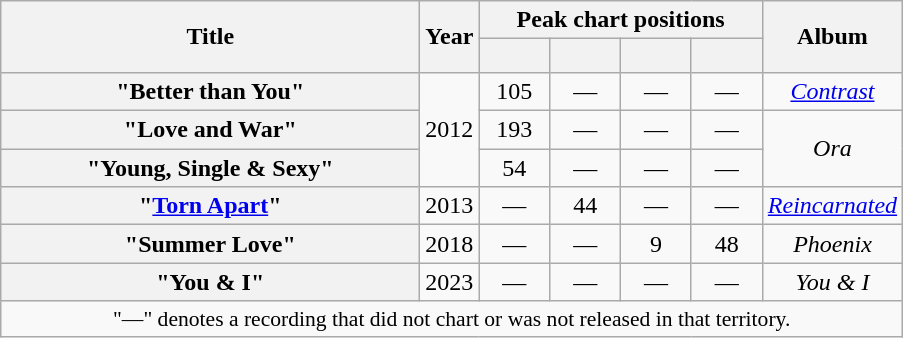<table class="wikitable plainrowheaders" style="text-align:center;">
<tr>
<th scope="col" rowspan="2" style="width:17em;">Title</th>
<th scope="col" rowspan="2" style="width:1em;">Year</th>
<th scope="col" colspan="4">Peak chart positions</th>
<th scope="col" rowspan="2">Album</th>
</tr>
<tr>
<th scope="col" style="width:3em; font-size:85%;"><a href='#'></a><br></th>
<th scope="col" style="width:3em; font-size:85%;"><a href='#'></a><br></th>
<th scope="col" style="width:3em; font-size:85%;"><a href='#'></a><br></th>
<th scope="col" style="width:3em;font-size:85%;"><a href='#'></a><br></th>
</tr>
<tr>
<th scope="row">"Better than You"<br></th>
<td rowspan="3">2012</td>
<td>105</td>
<td>—</td>
<td>—</td>
<td>—</td>
<td><em><a href='#'>Contrast</a></em></td>
</tr>
<tr>
<th scope="row">"Love and War"</th>
<td>193</td>
<td>—</td>
<td>—</td>
<td>—</td>
<td rowspan="2"><em>Ora</em></td>
</tr>
<tr>
<th scope="row">"Young, Single & Sexy"</th>
<td>54</td>
<td>—</td>
<td>—</td>
<td>—</td>
</tr>
<tr>
<th scope="row">"<a href='#'>Torn Apart</a>"<br></th>
<td>2013</td>
<td>—</td>
<td>44</td>
<td>—</td>
<td>—</td>
<td><em><a href='#'>Reincarnated</a></em></td>
</tr>
<tr>
<th scope="row">"Summer Love"<br></th>
<td>2018</td>
<td>—</td>
<td>—</td>
<td>9</td>
<td>48</td>
<td><em>Phoenix</em></td>
</tr>
<tr>
<th scope="row">"You & I"</th>
<td>2023</td>
<td>—</td>
<td>—</td>
<td>—</td>
<td>—</td>
<td><em>You & I</em></td>
</tr>
<tr>
<td colspan="7" style="font-size:90%">"—" denotes a recording that did not chart or was not released in that territory.</td>
</tr>
</table>
